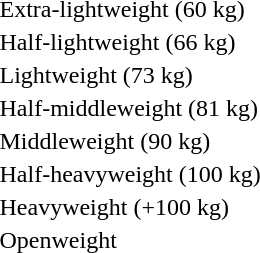<table>
<tr>
<td rowspan=2>Extra-lightweight (60 kg)<br></td>
<td rowspan=2></td>
<td rowspan=2></td>
<td></td>
</tr>
<tr>
<td></td>
</tr>
<tr>
<td rowspan=2>Half-lightweight (66 kg)<br></td>
<td rowspan=2></td>
<td rowspan=2></td>
<td></td>
</tr>
<tr>
<td></td>
</tr>
<tr>
<td rowspan=2>Lightweight (73 kg)<br></td>
<td rowspan=2></td>
<td rowspan=2></td>
<td></td>
</tr>
<tr>
<td></td>
</tr>
<tr>
<td rowspan=2>Half-middleweight (81 kg)<br></td>
<td rowspan=2></td>
<td rowspan=2></td>
<td></td>
</tr>
<tr>
<td></td>
</tr>
<tr>
<td rowspan=2>Middleweight (90 kg)<br></td>
<td rowspan=2></td>
<td rowspan=2></td>
<td></td>
</tr>
<tr>
<td></td>
</tr>
<tr>
<td rowspan=2>Half-heavyweight (100 kg)<br></td>
<td rowspan=2></td>
<td rowspan=2></td>
<td></td>
</tr>
<tr>
<td></td>
</tr>
<tr>
<td rowspan=2>Heavyweight (+100 kg)<br></td>
<td rowspan=2></td>
<td rowspan=2></td>
<td></td>
</tr>
<tr>
<td></td>
</tr>
<tr>
<td rowspan=2>Openweight<br></td>
<td rowspan=2></td>
<td rowspan=2></td>
<td></td>
</tr>
<tr>
<td></td>
</tr>
</table>
